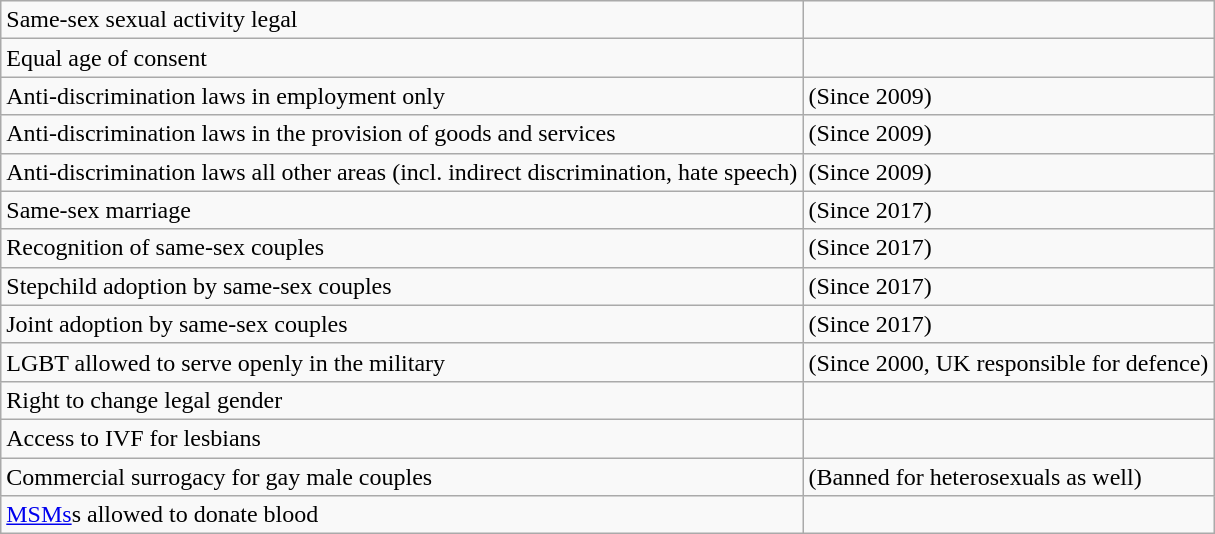<table class="wikitable">
<tr>
<td>Same-sex sexual activity legal</td>
<td></td>
</tr>
<tr>
<td>Equal age of consent</td>
<td></td>
</tr>
<tr>
<td>Anti-discrimination laws in employment only</td>
<td> (Since 2009)</td>
</tr>
<tr>
<td>Anti-discrimination laws in the provision of goods and services</td>
<td> (Since 2009)</td>
</tr>
<tr>
<td>Anti-discrimination laws all other areas (incl. indirect discrimination, hate speech)</td>
<td> (Since 2009)</td>
</tr>
<tr>
<td>Same-sex marriage</td>
<td> (Since 2017)</td>
</tr>
<tr>
<td>Recognition of same-sex couples</td>
<td> (Since 2017)</td>
</tr>
<tr>
<td>Stepchild adoption by same-sex couples</td>
<td> (Since 2017)</td>
</tr>
<tr>
<td>Joint adoption by same-sex couples</td>
<td> (Since 2017)</td>
</tr>
<tr>
<td>LGBT allowed to serve openly in the military</td>
<td> (Since 2000, UK responsible for defence)</td>
</tr>
<tr>
<td>Right to change legal gender</td>
<td></td>
</tr>
<tr>
<td>Access to IVF for lesbians</td>
<td></td>
</tr>
<tr>
<td>Commercial surrogacy for gay male couples</td>
<td> (Banned for heterosexuals as well)</td>
</tr>
<tr>
<td><a href='#'>MSMs</a>s allowed to donate blood</td>
<td></td>
</tr>
</table>
